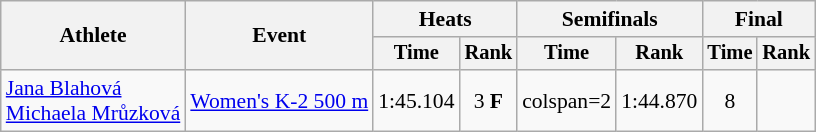<table class="wikitable" style="font-size:90%">
<tr>
<th rowspan=2>Athlete</th>
<th rowspan=2>Event</th>
<th colspan=2>Heats</th>
<th colspan=2>Semifinals</th>
<th colspan=2>Final</th>
</tr>
<tr style="font-size:95%">
<th>Time</th>
<th>Rank</th>
<th>Time</th>
<th>Rank</th>
<th>Time</th>
<th>Rank</th>
</tr>
<tr align=center>
<td align=left><a href='#'>Jana Blahová</a><br><a href='#'>Michaela Mrůzková</a></td>
<td align=left><a href='#'>Women's K-2 500 m</a></td>
<td>1:45.104</td>
<td>3 <strong>F</strong></td>
<td>colspan=2 </td>
<td>1:44.870</td>
<td>8</td>
</tr>
</table>
